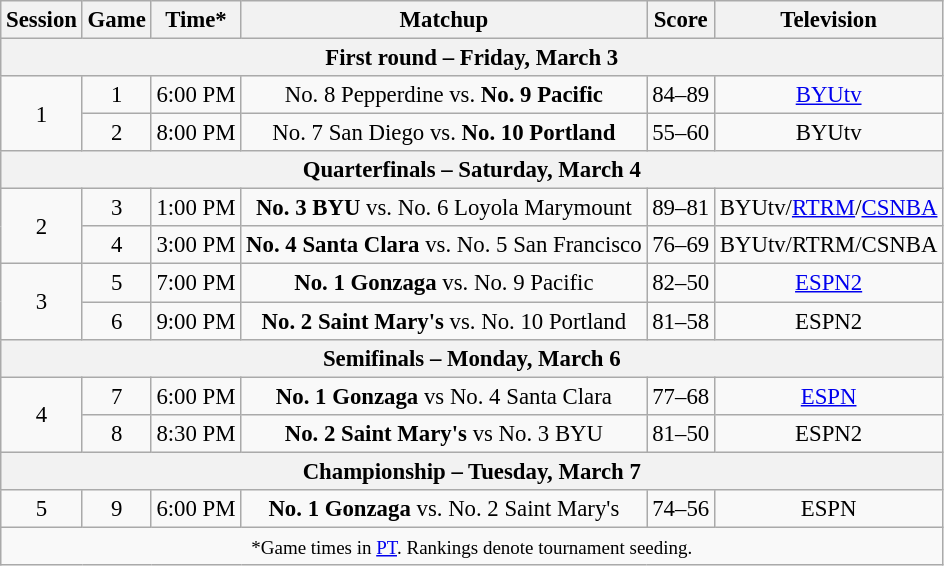<table class="wikitable" style="font-size: 95%;text-align:center">
<tr>
<th>Session</th>
<th>Game</th>
<th>Time*</th>
<th>Matchup</th>
<th>Score</th>
<th>Television</th>
</tr>
<tr>
<th colspan=6>First round – Friday, March 3</th>
</tr>
<tr>
<td rowspan=2>1</td>
<td>1</td>
<td>6:00 PM</td>
<td>No. 8 Pepperdine vs. <strong>No. 9 Pacific</strong></td>
<td>84–89</td>
<td><a href='#'>BYUtv</a></td>
</tr>
<tr>
<td>2</td>
<td>8:00 PM</td>
<td>No. 7 San Diego vs. <strong>No. 10 Portland</strong></td>
<td>55–60</td>
<td>BYUtv</td>
</tr>
<tr>
<th colspan=6>Quarterfinals – Saturday, March 4</th>
</tr>
<tr>
<td rowspan=2>2</td>
<td>3</td>
<td>1:00 PM</td>
<td><strong>No. 3 BYU</strong> vs. No. 6 Loyola Marymount</td>
<td>89–81</td>
<td>BYUtv/<a href='#'>RTRM</a>/<a href='#'>CSNBA</a></td>
</tr>
<tr>
<td>4</td>
<td>3:00 PM</td>
<td><strong>No. 4 Santa Clara</strong> vs. No. 5 San Francisco</td>
<td>76–69</td>
<td>BYUtv/RTRM/CSNBA</td>
</tr>
<tr>
<td rowspan=2>3</td>
<td>5</td>
<td>7:00 PM</td>
<td><strong>No. 1 Gonzaga</strong> vs. No. 9 Pacific</td>
<td>82–50</td>
<td><a href='#'>ESPN2</a></td>
</tr>
<tr>
<td>6</td>
<td>9:00 PM</td>
<td><strong>No. 2 Saint Mary's</strong> vs. No. 10 Portland</td>
<td>81–58</td>
<td>ESPN2</td>
</tr>
<tr>
<th colspan=6>Semifinals – Monday, March 6</th>
</tr>
<tr>
<td rowspan=2>4</td>
<td>7</td>
<td>6:00 PM</td>
<td><strong>No. 1 Gonzaga</strong> vs No. 4 Santa Clara</td>
<td>77–68</td>
<td><a href='#'>ESPN</a></td>
</tr>
<tr>
<td>8</td>
<td>8:30 PM</td>
<td><strong>No. 2 Saint Mary's</strong> vs No. 3 BYU</td>
<td>81–50</td>
<td>ESPN2</td>
</tr>
<tr>
<th colspan=6>Championship – Tuesday, March 7</th>
</tr>
<tr>
<td rowspan=1>5</td>
<td>9</td>
<td>6:00 PM</td>
<td><strong>No. 1 Gonzaga</strong> vs. No. 2 Saint Mary's</td>
<td>74–56</td>
<td>ESPN</td>
</tr>
<tr>
<td colspan=6><small>*Game times in <a href='#'>PT</a>. Rankings denote tournament seeding.</small></td>
</tr>
</table>
